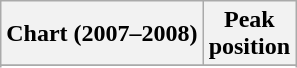<table class="wikitable sortable plainrowheaders" style="text-align:center">
<tr>
<th scope="col">Chart (2007–2008)</th>
<th scope="col">Peak<br>position</th>
</tr>
<tr>
</tr>
<tr>
</tr>
</table>
